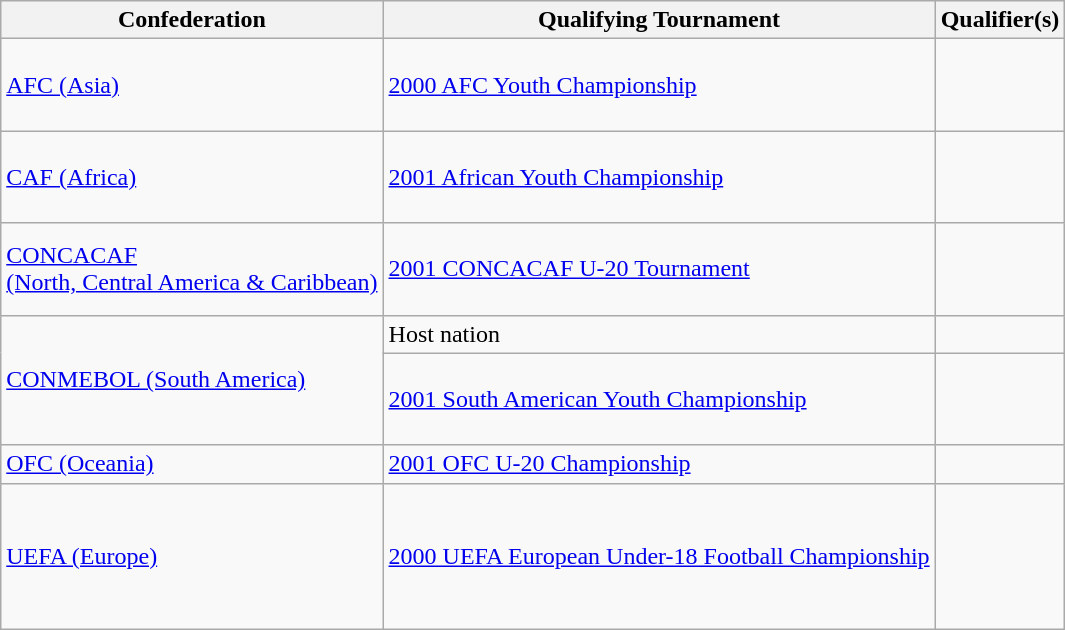<table class=wikitable>
<tr>
<th>Confederation</th>
<th>Qualifying Tournament</th>
<th>Qualifier(s)</th>
</tr>
<tr>
<td><a href='#'>AFC (Asia)</a></td>
<td><a href='#'>2000 AFC Youth Championship</a></td>
<td> <br>  <br>  <br> </td>
</tr>
<tr>
<td><a href='#'>CAF (Africa)</a></td>
<td><a href='#'>2001 African Youth Championship</a></td>
<td> <br>  <br>  <br> </td>
</tr>
<tr>
<td><a href='#'>CONCACAF <br> (North, Central America & Caribbean)</a></td>
<td><a href='#'>2001 CONCACAF U-20 Tournament</a></td>
<td> <br>  <br>  <br> </td>
</tr>
<tr>
<td rowspan=2><a href='#'>CONMEBOL (South America)</a></td>
<td>Host nation</td>
<td></td>
</tr>
<tr>
<td><a href='#'>2001 South American Youth Championship</a></td>
<td> <br>  <br>  <br> </td>
</tr>
<tr>
<td><a href='#'>OFC (Oceania)</a></td>
<td><a href='#'>2001 OFC U-20 Championship</a></td>
<td></td>
</tr>
<tr>
<td><a href='#'>UEFA (Europe)</a></td>
<td><a href='#'>2000 UEFA European Under-18 Football Championship</a></td>
<td> <br>  <br>  <br>  <br>  <br> </td>
</tr>
</table>
